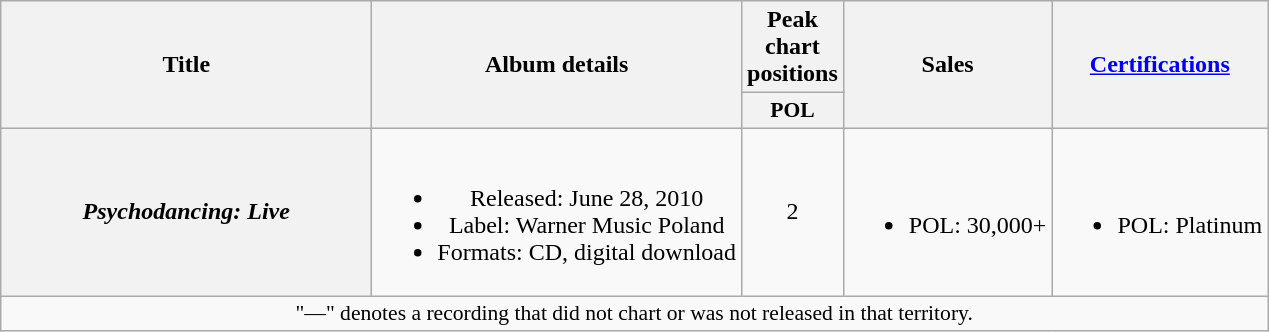<table class="wikitable plainrowheaders" style="text-align:center;">
<tr>
<th scope="col" rowspan="2" style="width:15em;">Title</th>
<th scope="col" rowspan="2">Album details</th>
<th scope="col" colspan="1">Peak chart positions</th>
<th scope="col" rowspan="2">Sales</th>
<th scope="col" rowspan="2"><a href='#'>Certifications</a></th>
</tr>
<tr>
<th scope="col" style="width:3em;font-size:90%;">POL<br></th>
</tr>
<tr>
<th scope="row"><em>Psychodancing: Live</em></th>
<td><br><ul><li>Released: June 28, 2010</li><li>Label: Warner Music Poland</li><li>Formats: CD, digital download</li></ul></td>
<td>2</td>
<td><br><ul><li>POL: 30,000+</li></ul></td>
<td><br><ul><li>POL: Platinum</li></ul></td>
</tr>
<tr>
<td colspan="20" style="font-size:90%">"—" denotes a recording that did not chart or was not released in that territory.</td>
</tr>
</table>
